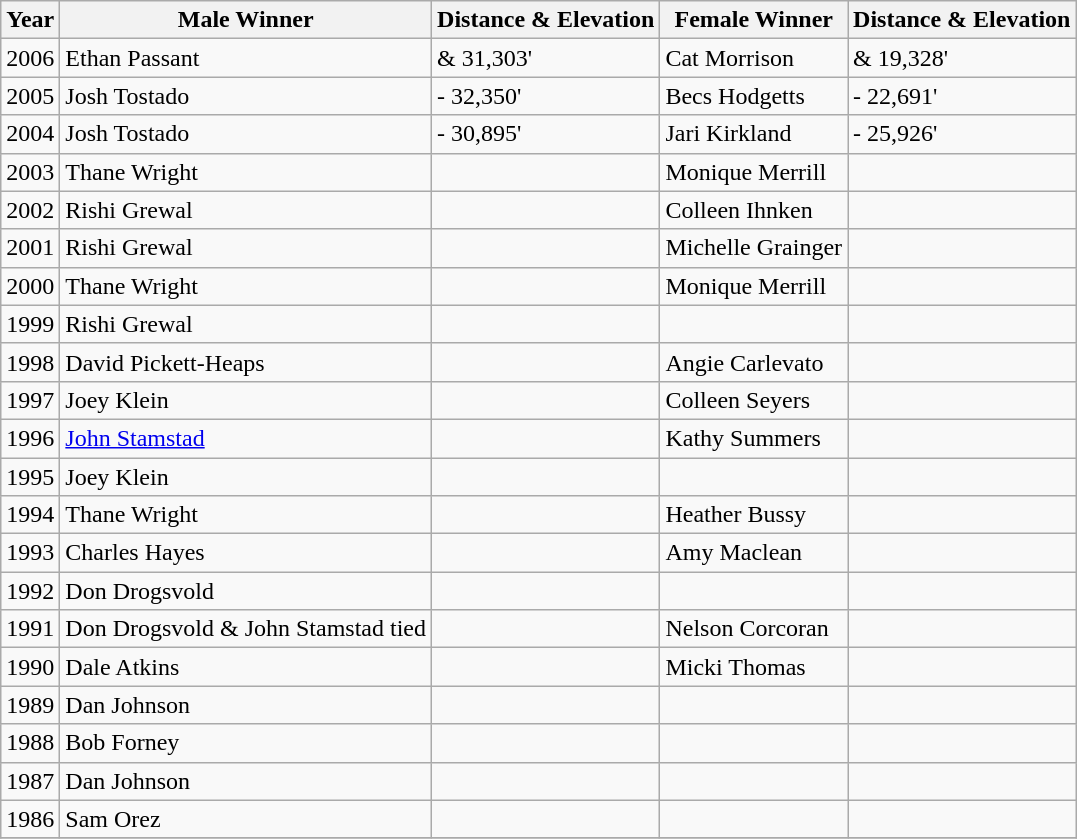<table class="wikitable">
<tr>
<th>Year</th>
<th>Male Winner</th>
<th>Distance & Elevation</th>
<th>Female Winner</th>
<th>Distance & Elevation</th>
</tr>
<tr>
<td>2006</td>
<td>Ethan Passant</td>
<td> & 31,303'</td>
<td>Cat Morrison</td>
<td> & 19,328'</td>
</tr>
<tr>
<td>2005</td>
<td>Josh Tostado</td>
<td> - 32,350'</td>
<td>Becs Hodgetts</td>
<td> - 22,691'</td>
</tr>
<tr>
<td>2004</td>
<td>Josh Tostado</td>
<td> - 30,895'</td>
<td>Jari Kirkland</td>
<td> - 25,926'</td>
</tr>
<tr>
<td>2003</td>
<td>Thane Wright</td>
<td></td>
<td>Monique Merrill</td>
<td></td>
</tr>
<tr>
<td>2002</td>
<td>Rishi Grewal</td>
<td></td>
<td>Colleen Ihnken</td>
<td></td>
</tr>
<tr>
<td>2001</td>
<td>Rishi Grewal</td>
<td></td>
<td>Michelle Grainger</td>
<td></td>
</tr>
<tr>
<td>2000</td>
<td>Thane Wright</td>
<td></td>
<td>Monique Merrill</td>
<td></td>
</tr>
<tr>
<td>1999</td>
<td>Rishi Grewal</td>
<td></td>
<td></td>
<td></td>
</tr>
<tr>
<td>1998</td>
<td>David Pickett-Heaps</td>
<td></td>
<td>Angie Carlevato</td>
<td></td>
</tr>
<tr>
<td>1997</td>
<td>Joey Klein</td>
<td></td>
<td>Colleen Seyers</td>
<td></td>
</tr>
<tr>
<td>1996</td>
<td><a href='#'>John Stamstad</a></td>
<td></td>
<td>Kathy Summers</td>
<td></td>
</tr>
<tr>
<td>1995</td>
<td>Joey Klein</td>
<td></td>
<td></td>
</tr>
<tr>
<td>1994</td>
<td>Thane Wright</td>
<td></td>
<td>Heather Bussy</td>
<td></td>
</tr>
<tr>
<td>1993</td>
<td>Charles Hayes</td>
<td></td>
<td>Amy Maclean</td>
<td></td>
</tr>
<tr>
<td>1992</td>
<td>Don Drogsvold</td>
<td></td>
<td></td>
</tr>
<tr>
<td>1991</td>
<td>Don Drogsvold & John Stamstad tied</td>
<td></td>
<td>Nelson Corcoran</td>
<td></td>
</tr>
<tr>
<td>1990</td>
<td>Dale Atkins</td>
<td></td>
<td>Micki Thomas</td>
<td></td>
</tr>
<tr>
<td>1989</td>
<td>Dan Johnson</td>
<td></td>
<td></td>
<td></td>
</tr>
<tr>
<td>1988</td>
<td>Bob Forney</td>
<td></td>
<td></td>
<td></td>
</tr>
<tr>
<td>1987</td>
<td>Dan Johnson</td>
<td></td>
<td></td>
<td></td>
</tr>
<tr>
<td>1986</td>
<td>Sam Orez</td>
<td></td>
<td></td>
<td></td>
</tr>
<tr>
</tr>
</table>
